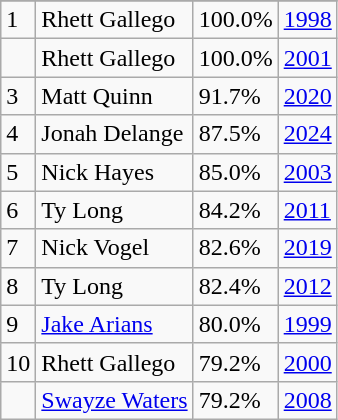<table class="wikitable">
<tr>
</tr>
<tr>
<td>1</td>
<td>Rhett Gallego</td>
<td><abbr>100.0%</abbr></td>
<td><a href='#'>1998</a></td>
</tr>
<tr>
<td></td>
<td>Rhett Gallego</td>
<td><abbr>100.0%</abbr></td>
<td><a href='#'>2001</a></td>
</tr>
<tr>
<td>3</td>
<td>Matt Quinn</td>
<td><abbr>91.7%</abbr></td>
<td><a href='#'>2020</a></td>
</tr>
<tr>
<td>4</td>
<td>Jonah Delange</td>
<td><abbr>87.5%</abbr> </td>
<td><a href='#'>2024</a></td>
</tr>
<tr>
<td>5</td>
<td>Nick Hayes</td>
<td><abbr>85.0%</abbr></td>
<td><a href='#'>2003</a></td>
</tr>
<tr>
<td>6</td>
<td>Ty Long</td>
<td><abbr>84.2%</abbr></td>
<td><a href='#'>2011</a></td>
</tr>
<tr>
<td>7</td>
<td>Nick Vogel</td>
<td><abbr>82.6%</abbr></td>
<td><a href='#'>2019</a></td>
</tr>
<tr>
<td>8</td>
<td>Ty Long</td>
<td><abbr>82.4%</abbr></td>
<td><a href='#'>2012</a></td>
</tr>
<tr>
<td>9</td>
<td><a href='#'>Jake Arians</a></td>
<td><abbr>80.0%</abbr></td>
<td><a href='#'>1999</a></td>
</tr>
<tr>
<td>10</td>
<td>Rhett Gallego</td>
<td><abbr>79.2%</abbr></td>
<td><a href='#'>2000</a></td>
</tr>
<tr>
<td></td>
<td><a href='#'>Swayze Waters</a></td>
<td><abbr>79.2%</abbr></td>
<td><a href='#'>2008</a></td>
</tr>
</table>
